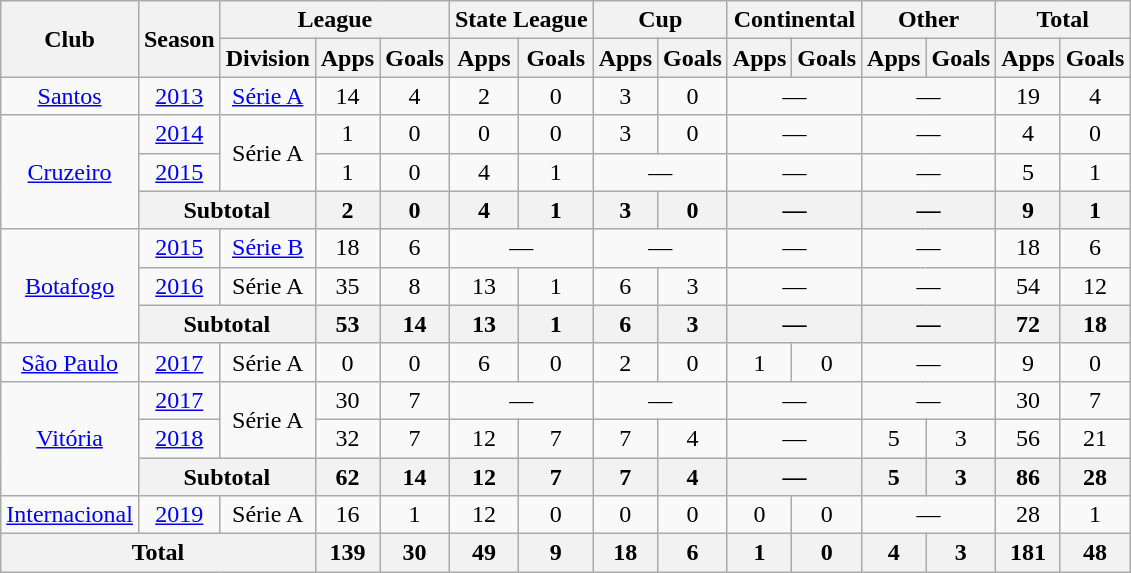<table class="wikitable" style="text-align: center;">
<tr>
<th rowspan="2">Club</th>
<th rowspan="2">Season</th>
<th colspan="3">League</th>
<th colspan="2">State League</th>
<th colspan="2">Cup</th>
<th colspan="2">Continental</th>
<th colspan="2">Other</th>
<th colspan="2">Total</th>
</tr>
<tr>
<th>Division</th>
<th>Apps</th>
<th>Goals</th>
<th>Apps</th>
<th>Goals</th>
<th>Apps</th>
<th>Goals</th>
<th>Apps</th>
<th>Goals</th>
<th>Apps</th>
<th>Goals</th>
<th>Apps</th>
<th>Goals</th>
</tr>
<tr>
<td valign="center"><a href='#'>Santos</a></td>
<td><a href='#'>2013</a></td>
<td><a href='#'>Série A</a></td>
<td>14</td>
<td>4</td>
<td>2</td>
<td>0</td>
<td>3</td>
<td>0</td>
<td colspan=2>—</td>
<td colspan=2>—</td>
<td>19</td>
<td>4</td>
</tr>
<tr>
<td rowspan="3" valign="center"><a href='#'>Cruzeiro</a></td>
<td><a href='#'>2014</a></td>
<td rowspan="2">Série A</td>
<td>1</td>
<td>0</td>
<td>0</td>
<td>0</td>
<td>3</td>
<td>0</td>
<td colspan=2>—</td>
<td colspan=2>—</td>
<td>4</td>
<td>0</td>
</tr>
<tr>
<td><a href='#'>2015</a></td>
<td>1</td>
<td>0</td>
<td>4</td>
<td>1</td>
<td colspan=2>—</td>
<td colspan=2>—</td>
<td colspan=2>—</td>
<td>5</td>
<td>1</td>
</tr>
<tr>
<th colspan="2">Subtotal</th>
<th>2</th>
<th>0</th>
<th>4</th>
<th>1</th>
<th>3</th>
<th>0</th>
<th colspan=2>—</th>
<th colspan=2>—</th>
<th>9</th>
<th>1</th>
</tr>
<tr>
<td rowspan="3" valign="center"><a href='#'>Botafogo</a></td>
<td><a href='#'>2015</a></td>
<td><a href='#'>Série B</a></td>
<td>18</td>
<td>6</td>
<td colspan=2>—</td>
<td colspan=2>—</td>
<td colspan=2>—</td>
<td colspan=2>—</td>
<td>18</td>
<td>6</td>
</tr>
<tr>
<td><a href='#'>2016</a></td>
<td>Série A</td>
<td>35</td>
<td>8</td>
<td>13</td>
<td>1</td>
<td>6</td>
<td>3</td>
<td colspan=2>—</td>
<td colspan=2>—</td>
<td>54</td>
<td>12</td>
</tr>
<tr>
<th colspan="2">Subtotal</th>
<th>53</th>
<th>14</th>
<th>13</th>
<th>1</th>
<th>6</th>
<th>3</th>
<th colspan=2>—</th>
<th colspan=2>—</th>
<th>72</th>
<th>18</th>
</tr>
<tr>
<td valign="center"><a href='#'>São Paulo</a></td>
<td><a href='#'>2017</a></td>
<td>Série A</td>
<td>0</td>
<td>0</td>
<td>6</td>
<td>0</td>
<td>2</td>
<td>0</td>
<td>1</td>
<td>0</td>
<td colspan=2>—</td>
<td>9</td>
<td>0</td>
</tr>
<tr>
<td rowspan="3" valign="center"><a href='#'>Vitória</a></td>
<td><a href='#'>2017</a></td>
<td rowspan="2">Série A</td>
<td>30</td>
<td>7</td>
<td colspan=2>—</td>
<td colspan=2>—</td>
<td colspan=2>—</td>
<td colspan=2>—</td>
<td>30</td>
<td>7</td>
</tr>
<tr>
<td><a href='#'>2018</a></td>
<td>32</td>
<td>7</td>
<td>12</td>
<td>7</td>
<td>7</td>
<td>4</td>
<td colspan=2>—</td>
<td>5</td>
<td>3</td>
<td>56</td>
<td>21</td>
</tr>
<tr>
<th colspan="2">Subtotal</th>
<th>62</th>
<th>14</th>
<th>12</th>
<th>7</th>
<th>7</th>
<th>4</th>
<th colspan=2>—</th>
<th>5</th>
<th>3</th>
<th>86</th>
<th>28</th>
</tr>
<tr>
<td valign="center"><a href='#'>Internacional</a></td>
<td><a href='#'>2019</a></td>
<td>Série A</td>
<td>16</td>
<td>1</td>
<td>12</td>
<td>0</td>
<td>0</td>
<td>0</td>
<td>0</td>
<td>0</td>
<td colspan=2>—</td>
<td>28</td>
<td>1</td>
</tr>
<tr>
<th colspan="3"><strong>Total</strong></th>
<th>139</th>
<th>30</th>
<th>49</th>
<th>9</th>
<th>18</th>
<th>6</th>
<th>1</th>
<th>0</th>
<th>4</th>
<th>3</th>
<th>181</th>
<th>48</th>
</tr>
</table>
